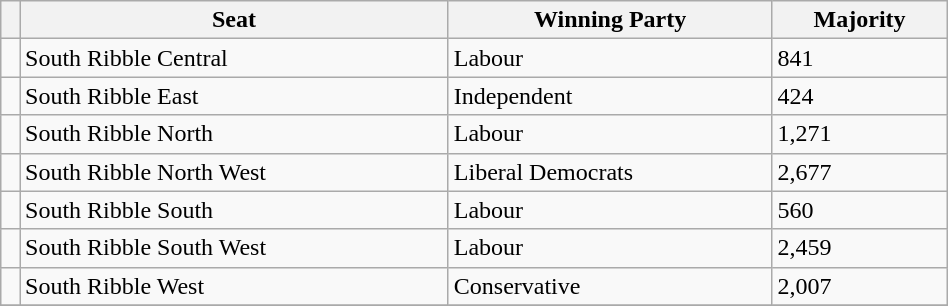<table class="wikitable" style="right; width:50%">
<tr>
<th></th>
<th>Seat</th>
<th>Winning Party</th>
<th>Majority</th>
</tr>
<tr>
<td></td>
<td>South Ribble Central</td>
<td>Labour</td>
<td>841</td>
</tr>
<tr>
<td></td>
<td>South Ribble East</td>
<td>Independent</td>
<td>424</td>
</tr>
<tr>
<td></td>
<td>South Ribble North</td>
<td>Labour</td>
<td>1,271</td>
</tr>
<tr>
<td></td>
<td>South Ribble North West</td>
<td>Liberal Democrats</td>
<td>2,677</td>
</tr>
<tr>
<td></td>
<td>South Ribble South</td>
<td>Labour</td>
<td>560</td>
</tr>
<tr>
<td></td>
<td>South Ribble South West</td>
<td>Labour</td>
<td>2,459</td>
</tr>
<tr>
<td></td>
<td>South Ribble West</td>
<td>Conservative</td>
<td>2,007</td>
</tr>
<tr>
</tr>
</table>
